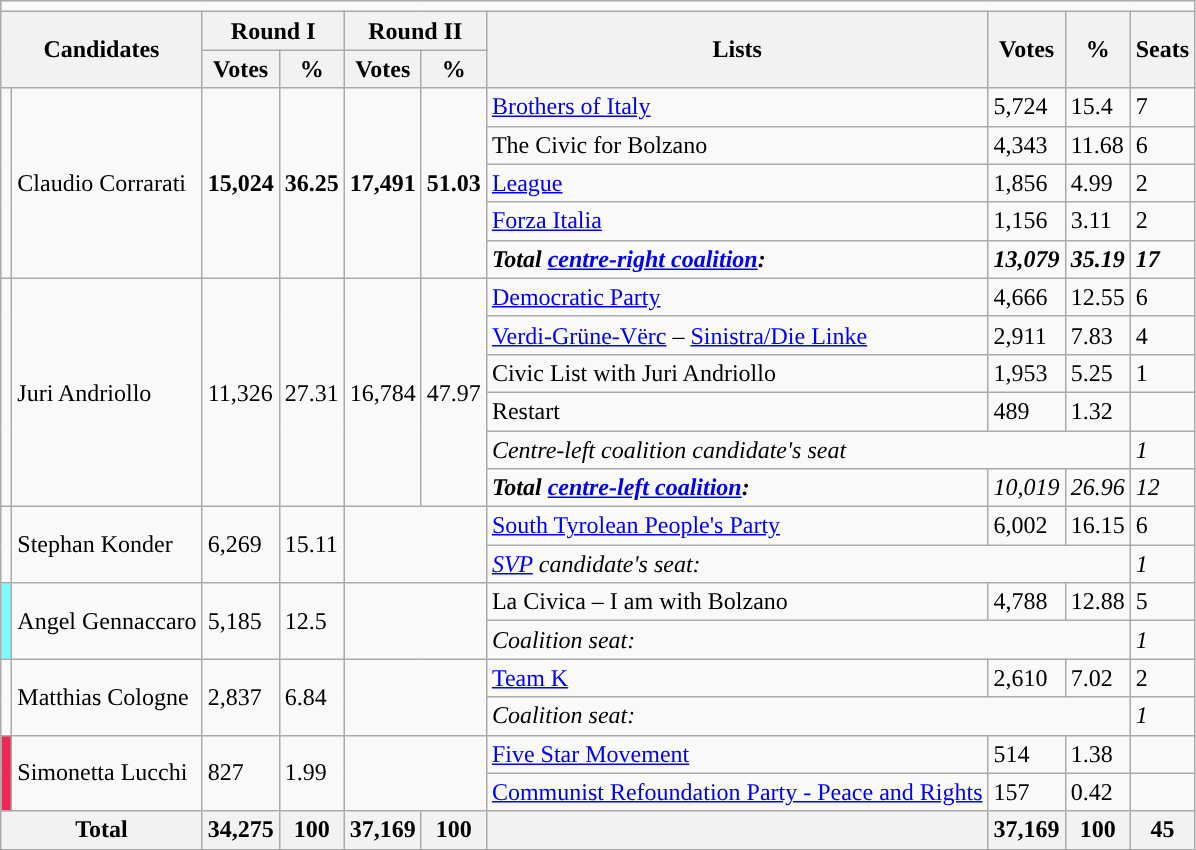<table class="wikitable">
<tr>
<td colspan="10"></td>
</tr>
<tr>
<th colspan="2" rowspan="2">Candidates</th>
<th colspan="2">Round I</th>
<th colspan="2">Round II</th>
<th rowspan="2">Lists</th>
<th rowspan="2">Votes</th>
<th rowspan="2">%</th>
<th rowspan="2">Seats</th>
</tr>
<tr>
<th>Votes</th>
<th>%</th>
<th>Votes</th>
<th>%</th>
</tr>
<tr>
<td rowspan="5"></td>
<td rowspan="5">Claudio Corrarati </td>
<td rowspan="5"><strong>15,024</strong></td>
<td rowspan="5"><strong>36.25</strong></td>
<td rowspan="5"><strong>17,491</strong></td>
<td rowspan="5"><strong>51.03</strong></td>
<td><a href='#'>Brothers of Italy</a></td>
<td>5,724</td>
<td>15.4</td>
<td>7</td>
</tr>
<tr>
<td>The Civic for Bolzano</td>
<td>4,343</td>
<td>11.68</td>
<td>6</td>
</tr>
<tr>
<td><a href='#'>League</a></td>
<td>1,856</td>
<td>4.99</td>
<td>2</td>
</tr>
<tr>
<td><a href='#'>Forza Italia</a></td>
<td>1,156</td>
<td>3.11</td>
<td>2</td>
</tr>
<tr>
<td><strong><em>Total <a href='#'>centre-right coalition</a>:</em></strong></td>
<td><strong><em>13,079</em></strong></td>
<td><strong><em>35.19</em></strong></td>
<td><strong><em>17</em></strong></td>
</tr>
<tr>
<td rowspan="6"></td>
<td rowspan="6">Juri Andriollo</td>
<td rowspan="6">11,326</td>
<td rowspan="6">27.31</td>
<td rowspan="6">16,784</td>
<td rowspan="6">47.97</td>
<td><a href='#'>Democratic Party</a></td>
<td>4,666</td>
<td>12.55</td>
<td>6</td>
</tr>
<tr>
<td><a href='#'>Verdi-Grüne-Vërc</a> – <a href='#'>Sinistra/Die Linke</a></td>
<td>2,911</td>
<td>7.83</td>
<td>4</td>
</tr>
<tr>
<td>Civic List with Juri Andriollo</td>
<td>1,953</td>
<td>5.25</td>
<td>1</td>
</tr>
<tr>
<td>Restart</td>
<td>489</td>
<td>1.32</td>
<td></td>
</tr>
<tr>
<td colspan="3"><em>Centre-left coalition candidate's seat</em></td>
<td><em>1</em></td>
</tr>
<tr>
<td><strong><em>Total <a href='#'>centre-left coalition</a>:</em></strong></td>
<td><em>10,019</em></td>
<td><em>26.96</em></td>
<td><em>12</em></td>
</tr>
<tr>
<td rowspan="2"></td>
<td rowspan="2">Stephan Konder</td>
<td rowspan="2">6,269</td>
<td rowspan="2">15.11</td>
<td colspan="2" rowspan="2"></td>
<td><a href='#'>South Tyrolean People's Party</a></td>
<td>6,002</td>
<td>16.15</td>
<td>6</td>
</tr>
<tr>
<td colspan="3"><em><a href='#'>SVP</a> candidate's seat:</em></td>
<td><em>1</em></td>
</tr>
<tr>
<td rowspan="2" bgcolor="#7DF9FF"></td>
<td rowspan="2">Angel Gennaccaro</td>
<td rowspan="2">5,185</td>
<td rowspan="2">12.5</td>
<td colspan="2" rowspan="2"></td>
<td>La Civica – I am with Bolzano</td>
<td>4,788</td>
<td>12.88</td>
<td>5</td>
</tr>
<tr>
<td colspan="3"><em>Coalition seat:</em></td>
<td><em>1</em></td>
</tr>
<tr>
<td rowspan="2"></td>
<td rowspan="2">Matthias Cologne</td>
<td rowspan="2">2,837</td>
<td rowspan="2">6.84</td>
<td colspan="2" rowspan="2"></td>
<td><a href='#'>Team K</a></td>
<td>2,610</td>
<td>7.02</td>
<td>2</td>
</tr>
<tr>
<td colspan="3"><em>Coalition seat:</em></td>
<td><em>1</em></td>
</tr>
<tr>
<td rowspan="2" bgcolor="ED2855"></td>
<td rowspan="2">Simonetta Lucchi</td>
<td rowspan="2">827</td>
<td rowspan="2">1.99</td>
<td colspan="2" rowspan="2"></td>
<td><a href='#'>Five Star Movement</a></td>
<td>514</td>
<td>1.38</td>
<td></td>
</tr>
<tr>
<td><a href='#'>Communist Refoundation Party - Peace and Rights</a></td>
<td>157</td>
<td>0.42</td>
<td></td>
</tr>
<tr>
<th colspan="2">Total</th>
<th>34,275</th>
<th>100</th>
<th>37,169</th>
<th>100</th>
<th></th>
<th>37,169</th>
<th>100</th>
<th>45</th>
</tr>
</table>
